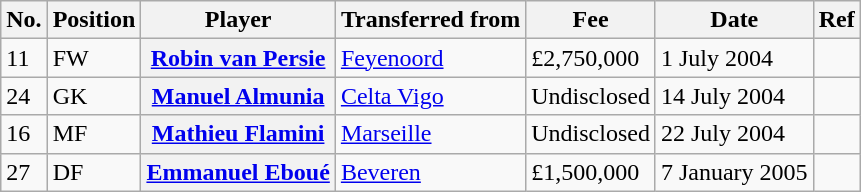<table class="wikitable plainrowheaders" style="text-align:center; text-align:left">
<tr>
<th scope="col">No.</th>
<th scope="col">Position</th>
<th scope="col">Player</th>
<th scope="col">Transferred from</th>
<th scope="col">Fee</th>
<th scope="col">Date</th>
<th scope="col">Ref</th>
</tr>
<tr>
<td>11</td>
<td>FW</td>
<th><a href='#'>Robin van Persie</a></th>
<td><a href='#'>Feyenoord</a></td>
<td>£2,750,000</td>
<td>1 July 2004</td>
<td></td>
</tr>
<tr>
<td>24</td>
<td>GK</td>
<th scope="row"><a href='#'>Manuel Almunia</a></th>
<td><a href='#'>Celta Vigo</a></td>
<td>Undisclosed</td>
<td>14 July 2004</td>
<td></td>
</tr>
<tr>
<td>16</td>
<td>MF</td>
<th scope="row"><a href='#'>Mathieu Flamini</a></th>
<td><a href='#'>Marseille</a></td>
<td>Undisclosed</td>
<td>22 July 2004</td>
<td></td>
</tr>
<tr>
<td>27</td>
<td>DF</td>
<th scope="row"><a href='#'>Emmanuel Eboué</a></th>
<td><a href='#'>Beveren</a></td>
<td>£1,500,000</td>
<td>7 January 2005</td>
<td></td>
</tr>
</table>
